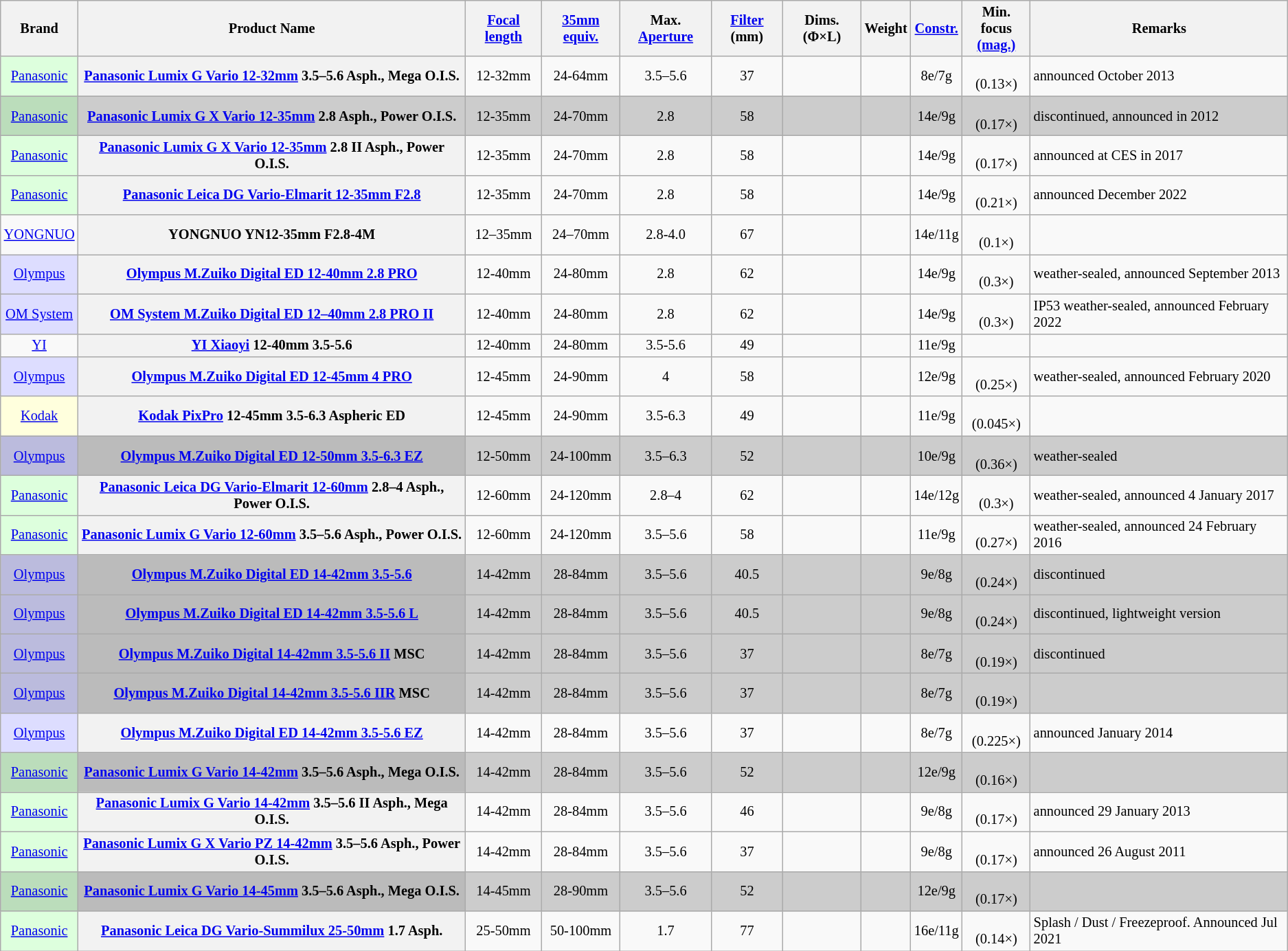<table class="wikitable sortable" style="font-size:85%;text-align:center;">
<tr>
<th>Brand</th>
<th>Product Name</th>
<th><a href='#'>Focal length</a></th>
<th><a href='#'>35mm equiv.</a></th>
<th>Max. <a href='#'>Aperture</a></th>
<th><a href='#'>Filter</a> (mm)</th>
<th>Dims. (Φ×L)</th>
<th>Weight</th>
<th><a href='#'>Constr.</a></th>
<th>Min. focus<br><a href='#'>(mag.)</a></th>
<th class="unsortable">Remarks</th>
</tr>
<tr>
<td style="background:#dfd;"><a href='#'>Panasonic</a></td>
<th><a href='#'>Panasonic Lumix G Vario 12-32mm</a> 3.5–5.6 Asph., Mega O.I.S.</th>
<td>12-32mm</td>
<td>24-64mm</td>
<td>3.5–5.6</td>
<td>37</td>
<td></td>
<td></td>
<td>8e/7g</td>
<td><br>(0.13×)</td>
<td style="text-align:left;">announced October 2013</td>
</tr>
<tr style="background: #ccc;">
<td style="background:#bdb;"><a href='#'>Panasonic</a></td>
<th style="background:#ccc;"><a href='#'>Panasonic Lumix G X Vario 12-35mm</a> 2.8 Asph., Power O.I.S.</th>
<td>12-35mm</td>
<td>24-70mm</td>
<td>2.8</td>
<td>58</td>
<td></td>
<td></td>
<td>14e/9g</td>
<td><br>(0.17×)</td>
<td style="text-align:left;">discontinued, announced in 2012</td>
</tr>
<tr>
<td style="background:#dfd;"><a href='#'>Panasonic</a></td>
<th><a href='#'>Panasonic Lumix G X Vario 12-35mm</a> 2.8 II Asph., Power O.I.S.</th>
<td>12-35mm</td>
<td>24-70mm</td>
<td>2.8</td>
<td>58</td>
<td></td>
<td></td>
<td>14e/9g</td>
<td><br>(0.17×)</td>
<td style="text-align:left;">announced at CES in 2017</td>
</tr>
<tr>
<td style="background:#dfd;"><a href='#'>Panasonic</a></td>
<th><a href='#'>Panasonic Leica DG Vario-Elmarit 12-35mm F2.8</a></th>
<td>12-35mm</td>
<td>24-70mm</td>
<td>2.8</td>
<td>58</td>
<td></td>
<td></td>
<td>14e/9g</td>
<td><br>(0.21×)</td>
<td style="text-align:left;">announced December 2022</td>
</tr>
<tr>
<td><a href='#'>YONGNUO</a></td>
<th>YONGNUO YN12-35mm F2.8-4M</th>
<td>12–35mm</td>
<td>24–70mm</td>
<td>2.8-4.0</td>
<td>67</td>
<td></td>
<td></td>
<td>14e/11g</td>
<td><br>(0.1×)</td>
<td style="text-align:left;"></td>
</tr>
<tr>
<td style="background:#ddf;"><a href='#'>Olympus</a></td>
<th><a href='#'>Olympus M.Zuiko Digital ED 12-40mm 2.8 PRO</a></th>
<td>12-40mm</td>
<td>24-80mm</td>
<td>2.8</td>
<td>62</td>
<td></td>
<td></td>
<td>14e/9g</td>
<td><br>(0.3×)</td>
<td style="text-align:left;">weather-sealed, announced September 2013</td>
</tr>
<tr>
<td style="background:#ddf;"><a href='#'>OM System</a></td>
<th><a href='#'>OM System M.Zuiko Digital ED 12–40mm 2.8 PRO II</a></th>
<td>12-40mm</td>
<td>24-80mm</td>
<td>2.8</td>
<td>62</td>
<td></td>
<td></td>
<td>14e/9g</td>
<td><br>(0.3×)</td>
<td style="text-align:left;">IP53 weather-sealed, announced February 2022</td>
</tr>
<tr>
<td><a href='#'>YI</a></td>
<th><a href='#'>YI Xiaoyi</a> 12-40mm 3.5-5.6</th>
<td>12-40mm</td>
<td>24-80mm</td>
<td>3.5-5.6</td>
<td>49</td>
<td></td>
<td></td>
<td>11e/9g</td>
<td></td>
<td style="text-align:left;"></td>
</tr>
<tr>
<td style="background:#ddf;"><a href='#'>Olympus</a></td>
<th><a href='#'>Olympus M.Zuiko Digital ED 12-45mm 4 PRO</a></th>
<td>12-45mm</td>
<td>24-90mm</td>
<td>4</td>
<td>58</td>
<td></td>
<td></td>
<td>12e/9g</td>
<td><br>(0.25×)</td>
<td style="text-align:left;">weather-sealed, announced February 2020</td>
</tr>
<tr>
<td style="background:#ffd;"><a href='#'>Kodak</a></td>
<th><a href='#'>Kodak PixPro</a> 12-45mm 3.5-6.3 Aspheric ED</th>
<td>12-45mm</td>
<td>24-90mm</td>
<td>3.5-6.3</td>
<td>49</td>
<td></td>
<td></td>
<td>11e/9g</td>
<td><br>(0.045×)</td>
<td style="text-align:left;"></td>
</tr>
<tr style="background:#ccc;">
<td style="background:#bbd;"><a href='#'>Olympus</a></td>
<th style="background:#bbb;"><a href='#'>Olympus M.Zuiko Digital ED 12-50mm 3.5-6.3 EZ</a></th>
<td>12-50mm</td>
<td>24-100mm</td>
<td>3.5–6.3</td>
<td>52</td>
<td></td>
<td></td>
<td>10e/9g</td>
<td><br>(0.36×)</td>
<td style="text-align:left;">weather-sealed</td>
</tr>
<tr>
<td style="background:#dfd;"><a href='#'>Panasonic</a></td>
<th><a href='#'>Panasonic Leica DG Vario-Elmarit 12-60mm</a> 2.8–4 Asph., Power O.I.S.</th>
<td>12-60mm</td>
<td>24-120mm</td>
<td>2.8–4</td>
<td>62</td>
<td></td>
<td></td>
<td>14e/12g</td>
<td><br>(0.3×)</td>
<td style="text-align:left;">weather-sealed, announced 4 January 2017</td>
</tr>
<tr>
<td style="background:#dfd;"><a href='#'>Panasonic</a></td>
<th><a href='#'>Panasonic Lumix G Vario 12-60mm</a> 3.5–5.6 Asph., Power O.I.S.</th>
<td>12-60mm</td>
<td>24-120mm</td>
<td>3.5–5.6</td>
<td>58</td>
<td></td>
<td></td>
<td>11e/9g</td>
<td><br>(0.27×)</td>
<td style="text-align:left;">weather-sealed, announced 24 February 2016</td>
</tr>
<tr style="background: #ccc;">
<td style="background:#bbd;"><a href='#'>Olympus</a></td>
<th style="background:#bbb;"><a href='#'>Olympus M.Zuiko Digital ED 14-42mm 3.5-5.6</a></th>
<td>14-42mm</td>
<td>28-84mm</td>
<td>3.5–5.6</td>
<td>40.5</td>
<td></td>
<td></td>
<td>9e/8g</td>
<td><br>(0.24×)</td>
<td style="text-align:left;">discontinued</td>
</tr>
<tr style="background: #ccc;">
<td style="background:#bbd;"><a href='#'>Olympus</a></td>
<th style="background:#bbb;"><a href='#'>Olympus M.Zuiko Digital ED 14-42mm 3.5-5.6 L</a></th>
<td>14-42mm</td>
<td>28-84mm</td>
<td>3.5–5.6</td>
<td>40.5</td>
<td></td>
<td></td>
<td>9e/8g</td>
<td><br>(0.24×)</td>
<td style="text-align:left;">discontinued, lightweight version</td>
</tr>
<tr style="background: #ccc;">
<td style="background:#bbd;"><a href='#'>Olympus</a></td>
<th style="background:#bbb;"><a href='#'>Olympus M.Zuiko Digital 14-42mm 3.5-5.6 II</a> MSC</th>
<td>14-42mm</td>
<td>28-84mm</td>
<td>3.5–5.6</td>
<td>37</td>
<td></td>
<td></td>
<td>8e/7g</td>
<td><br>(0.19×)</td>
<td style="text-align:left;">discontinued</td>
</tr>
<tr style="background:#ccc;">
<td style="background:#bbd;"><a href='#'>Olympus</a></td>
<th style="background:#bbb;"><a href='#'>Olympus M.Zuiko Digital 14-42mm 3.5-5.6 IIR</a> MSC</th>
<td>14-42mm</td>
<td>28-84mm</td>
<td>3.5–5.6</td>
<td>37</td>
<td></td>
<td></td>
<td>8e/7g</td>
<td><br>(0.19×)</td>
<td style="text-align:left;"></td>
</tr>
<tr>
<td style="background:#ddf;"><a href='#'>Olympus</a></td>
<th><a href='#'>Olympus M.Zuiko Digital ED 14-42mm 3.5-5.6 EZ</a></th>
<td>14-42mm</td>
<td>28-84mm</td>
<td>3.5–5.6</td>
<td>37</td>
<td></td>
<td></td>
<td>8e/7g</td>
<td><br>(0.225×)</td>
<td style="text-align:left;">announced January 2014</td>
</tr>
<tr style="background:#ccc;">
<td style="background:#bdb;"><a href='#'>Panasonic</a></td>
<th style="background:#bbb;"><a href='#'>Panasonic Lumix G Vario 14-42mm</a> 3.5–5.6 Asph., Mega O.I.S.</th>
<td>14-42mm</td>
<td>28-84mm</td>
<td>3.5–5.6</td>
<td>52</td>
<td></td>
<td></td>
<td>12e/9g</td>
<td><br>(0.16×)</td>
<td style="text-align:left;"></td>
</tr>
<tr>
<td style="background:#dfd;"><a href='#'>Panasonic</a></td>
<th><a href='#'>Panasonic Lumix G Vario 14-42mm</a> 3.5–5.6 II Asph., Mega O.I.S.</th>
<td>14-42mm</td>
<td>28-84mm</td>
<td>3.5–5.6</td>
<td>46</td>
<td></td>
<td></td>
<td>9e/8g</td>
<td><br>(0.17×)</td>
<td style="text-align:left;">announced 29 January 2013</td>
</tr>
<tr>
<td style="background:#dfd;"><a href='#'>Panasonic</a></td>
<th><a href='#'>Panasonic Lumix G X Vario PZ 14-42mm</a> 3.5–5.6 Asph., Power O.I.S.</th>
<td>14-42mm</td>
<td>28-84mm</td>
<td>3.5–5.6</td>
<td>37</td>
<td></td>
<td></td>
<td>9e/8g</td>
<td><br>(0.17×)</td>
<td style="text-align:left;">announced 26 August 2011</td>
</tr>
<tr style="background:#ccc;">
<td style="background:#bdb;"><a href='#'>Panasonic</a></td>
<th style="background:#bbb;"><a href='#'>Panasonic Lumix G Vario 14-45mm</a> 3.5–5.6 Asph., Mega O.I.S.</th>
<td>14-45mm</td>
<td>28-90mm</td>
<td>3.5–5.6</td>
<td>52</td>
<td></td>
<td></td>
<td>12e/9g</td>
<td><br>(0.17×)</td>
<td style="text-align:left;"></td>
</tr>
<tr>
<td style="background:#dfd;"><a href='#'>Panasonic</a></td>
<th><a href='#'>Panasonic Leica DG Vario-Summilux 25-50mm</a> 1.7 Asph.</th>
<td>25-50mm</td>
<td>50-100mm</td>
<td>1.7</td>
<td>77</td>
<td></td>
<td></td>
<td>16e/11g</td>
<td><br>(0.14×)</td>
<td style="text-align:left;">Splash / Dust / Freezeproof. Announced Jul 2021</td>
</tr>
</table>
